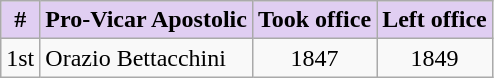<table class="wikitable sortable" border="1" style="text-align:left; font-size:100%">
<tr>
<th style="background-color:#E0CEF2; vertical-align:bottom;">#</th>
<th style="background-color:#E0CEF2; vertical-align:bottom;">Pro-Vicar Apostolic</th>
<th style="background-color:#E0CEF2; vertical-align:bottom;">Took office</th>
<th style="background-color:#E0CEF2; vertical-align:bottom;">Left office</th>
</tr>
<tr>
<td>1st</td>
<td>Orazio Bettacchini</td>
<td align=center>1847</td>
<td align=center>1849</td>
</tr>
</table>
